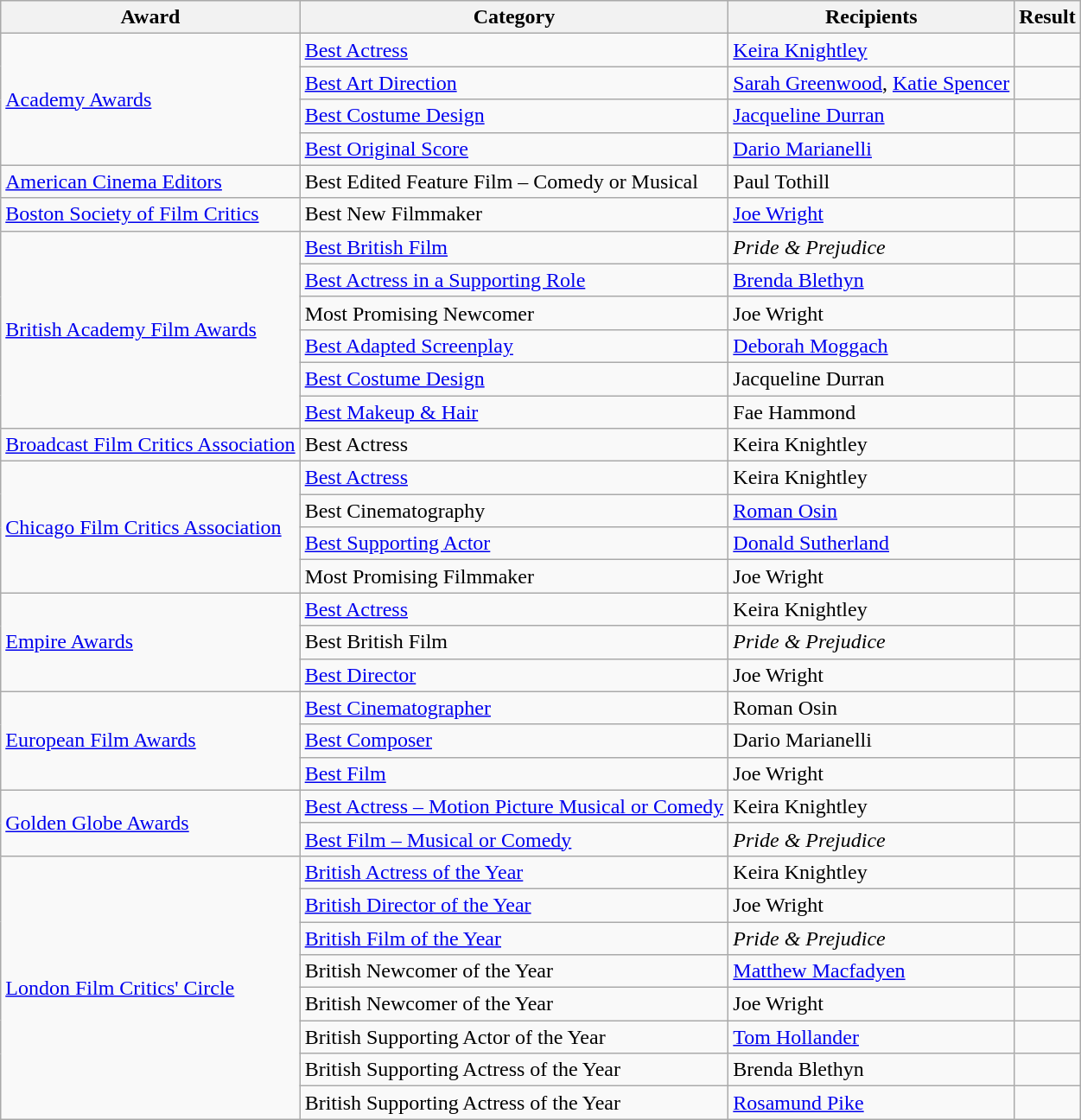<table class="wikitable sortable">
<tr>
<th>Award</th>
<th>Category</th>
<th>Recipients</th>
<th>Result</th>
</tr>
<tr>
<td rowspan="4"><a href='#'>Academy Awards</a></td>
<td><a href='#'>Best Actress</a></td>
<td><a href='#'>Keira Knightley</a></td>
<td></td>
</tr>
<tr>
<td><a href='#'>Best Art Direction</a></td>
<td><a href='#'>Sarah Greenwood</a>, <a href='#'>Katie Spencer</a></td>
<td></td>
</tr>
<tr>
<td><a href='#'>Best Costume Design</a></td>
<td><a href='#'>Jacqueline Durran</a></td>
<td></td>
</tr>
<tr>
<td><a href='#'>Best Original Score</a></td>
<td><a href='#'>Dario Marianelli</a></td>
<td></td>
</tr>
<tr>
<td><a href='#'>American Cinema Editors</a></td>
<td>Best Edited Feature Film – Comedy or Musical</td>
<td>Paul Tothill</td>
<td></td>
</tr>
<tr>
<td><a href='#'>Boston Society of Film Critics</a></td>
<td>Best New Filmmaker</td>
<td><a href='#'>Joe Wright</a></td>
<td></td>
</tr>
<tr>
<td rowspan="6"><a href='#'>British Academy Film Awards</a></td>
<td><a href='#'>Best British Film</a></td>
<td><em>Pride & Prejudice</em></td>
<td></td>
</tr>
<tr>
<td><a href='#'>Best Actress in a Supporting Role</a></td>
<td><a href='#'>Brenda Blethyn</a></td>
<td></td>
</tr>
<tr>
<td>Most Promising Newcomer</td>
<td>Joe Wright</td>
<td></td>
</tr>
<tr>
<td><a href='#'>Best Adapted Screenplay</a></td>
<td><a href='#'>Deborah Moggach</a></td>
<td></td>
</tr>
<tr>
<td><a href='#'>Best Costume Design</a></td>
<td>Jacqueline Durran</td>
<td></td>
</tr>
<tr>
<td><a href='#'>Best Makeup & Hair</a></td>
<td>Fae Hammond</td>
<td></td>
</tr>
<tr>
<td><a href='#'>Broadcast Film Critics Association</a></td>
<td>Best Actress</td>
<td>Keira Knightley</td>
<td></td>
</tr>
<tr>
<td rowspan="4"><a href='#'>Chicago Film Critics Association</a></td>
<td><a href='#'>Best Actress</a></td>
<td>Keira Knightley</td>
<td></td>
</tr>
<tr>
<td>Best Cinematography</td>
<td><a href='#'>Roman Osin</a></td>
<td></td>
</tr>
<tr>
<td><a href='#'>Best Supporting Actor</a></td>
<td><a href='#'>Donald Sutherland</a></td>
<td></td>
</tr>
<tr>
<td>Most Promising Filmmaker</td>
<td>Joe Wright</td>
<td></td>
</tr>
<tr>
<td rowspan="3"><a href='#'>Empire Awards</a></td>
<td><a href='#'>Best Actress</a></td>
<td>Keira Knightley</td>
<td></td>
</tr>
<tr>
<td>Best British Film</td>
<td><em>Pride & Prejudice</em></td>
<td></td>
</tr>
<tr>
<td><a href='#'>Best Director</a></td>
<td>Joe Wright</td>
<td></td>
</tr>
<tr>
<td rowspan="3"><a href='#'>European Film Awards</a></td>
<td><a href='#'>Best Cinematographer</a></td>
<td>Roman Osin</td>
<td></td>
</tr>
<tr>
<td><a href='#'>Best Composer</a></td>
<td>Dario Marianelli</td>
<td></td>
</tr>
<tr>
<td><a href='#'>Best Film</a></td>
<td>Joe Wright</td>
<td></td>
</tr>
<tr>
<td rowspan="2"><a href='#'>Golden Globe Awards</a></td>
<td><a href='#'>Best Actress – Motion Picture Musical or Comedy</a></td>
<td>Keira Knightley</td>
<td></td>
</tr>
<tr>
<td><a href='#'>Best Film – Musical or Comedy</a></td>
<td><em>Pride & Prejudice</em></td>
<td></td>
</tr>
<tr>
<td rowspan="8"><a href='#'>London Film Critics' Circle</a></td>
<td><a href='#'>British Actress of the Year</a></td>
<td>Keira Knightley</td>
<td></td>
</tr>
<tr>
<td><a href='#'>British Director of the Year</a></td>
<td>Joe Wright</td>
<td></td>
</tr>
<tr>
<td><a href='#'>British Film of the Year</a></td>
<td><em>Pride & Prejudice</em></td>
<td></td>
</tr>
<tr>
<td>British Newcomer of the Year</td>
<td><a href='#'>Matthew Macfadyen</a></td>
<td></td>
</tr>
<tr>
<td>British Newcomer of the Year</td>
<td>Joe Wright</td>
<td></td>
</tr>
<tr>
<td>British Supporting Actor of the Year</td>
<td><a href='#'>Tom Hollander</a></td>
<td></td>
</tr>
<tr>
<td>British Supporting Actress of the Year</td>
<td>Brenda Blethyn</td>
<td></td>
</tr>
<tr>
<td>British Supporting Actress of the Year</td>
<td><a href='#'>Rosamund Pike</a></td>
<td></td>
</tr>
</table>
